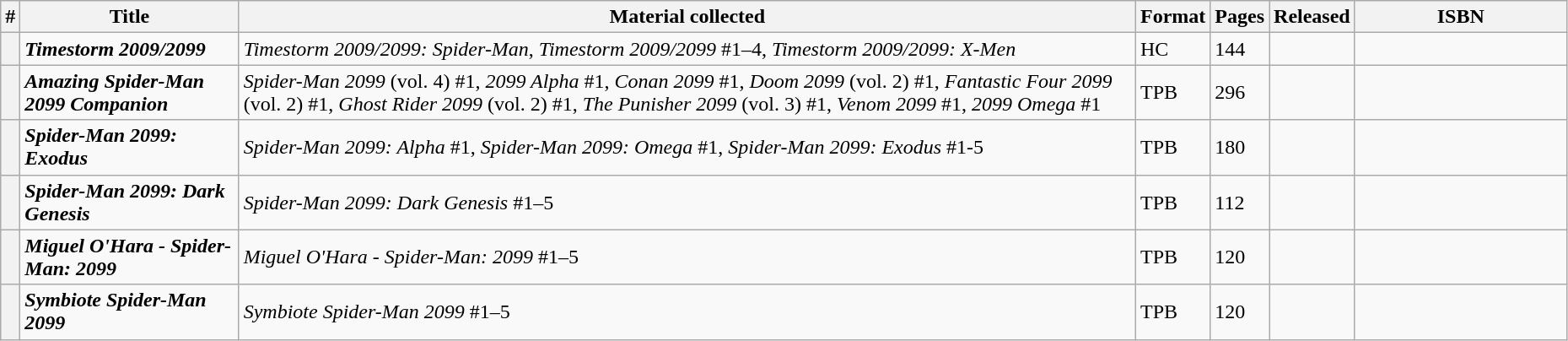<table class="wikitable sortable" width=98%>
<tr>
<th>#</th>
<th>Title</th>
<th>Material collected</th>
<th class="unsortable">Format</th>
<th>Pages</th>
<th>Released</th>
<th class="unsortable" style="width: 10em;">ISBN</th>
</tr>
<tr>
<th style="background-color: light grey;"></th>
<td><strong><em>Timestorm 2009/2099</em></strong></td>
<td><em>Timestorm 2009/2099: Spider-Man</em>, <em>Timestorm 2009/2099</em> #1–4, <em>Timestorm 2009/2099: X-Men</em></td>
<td>HC</td>
<td>144</td>
<td></td>
<td></td>
</tr>
<tr>
<th style="background-color: light grey;"></th>
<td><strong><em>Amazing Spider-Man 2099 Companion</em></strong></td>
<td><em>Spider-Man 2099</em> (vol. 4) #1, <em>2099 Alpha</em> #1, <em>Conan 2099</em> #1, <em>Doom 2099</em> (vol. 2) #1, <em>Fantastic Four 2099</em> (vol. 2) #1, <em>Ghost Rider 2099</em> (vol. 2) #1, <em>The Punisher 2099</em> (vol. 3) #1, <em>Venom 2099</em> #1, <em>2099 Omega</em> #1</td>
<td>TPB</td>
<td>296</td>
<td></td>
<td></td>
</tr>
<tr>
<th style="background-color: light grey;"></th>
<td><strong><em>Spider-Man 2099: Exodus</em></strong></td>
<td><em>Spider-Man 2099: Alpha</em> #1, <em>Spider-Man 2099: Omega</em> #1, <em>Spider-Man 2099: Exodus</em> #1-5</td>
<td>TPB</td>
<td>180</td>
<td></td>
<td></td>
</tr>
<tr>
<th style="background-color: light grey;"></th>
<td><strong><em>Spider-Man 2099: Dark Genesis</em></strong></td>
<td><em>Spider-Man 2099: Dark Genesis</em> #1–5</td>
<td>TPB</td>
<td>112</td>
<td></td>
<td></td>
</tr>
<tr>
<th style="background-color: light grey;"></th>
<td><strong><em>Miguel O'Hara - Spider-Man: 2099</em></strong></td>
<td><em>Miguel O'Hara - Spider-Man: 2099</em> #1–5</td>
<td>TPB</td>
<td>120</td>
<td></td>
<td></td>
</tr>
<tr>
<th style="background-color: light grey;"></th>
<td><strong><em>Symbiote Spider-Man 2099</em></strong></td>
<td><em>Symbiote Spider-Man 2099</em> #1–5</td>
<td>TPB</td>
<td>120</td>
<td></td>
<td></td>
</tr>
</table>
